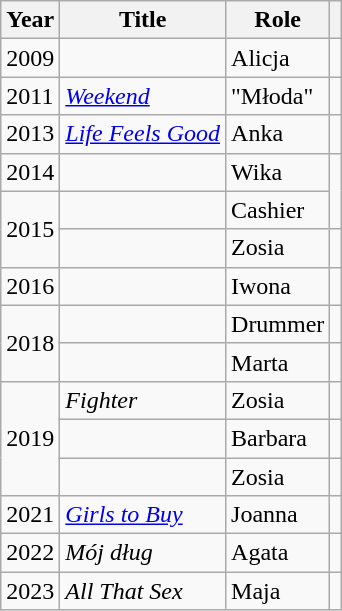<table class="wikitable sortable">
<tr>
<th>Year</th>
<th>Title</th>
<th>Role</th>
<th class="unsortable"></th>
</tr>
<tr>
<td>2009</td>
<td><em></em></td>
<td>Alicja</td>
<td></td>
</tr>
<tr>
<td>2011</td>
<td><em><a href='#'>Weekend</a></em></td>
<td>"Młoda"</td>
<td></td>
</tr>
<tr>
<td>2013</td>
<td><em><a href='#'>Life Feels Good</a></em></td>
<td>Anka</td>
<td></td>
</tr>
<tr>
<td>2014</td>
<td><em></em></td>
<td>Wika</td>
<td rowspan="2"></td>
</tr>
<tr>
<td rowspan="2">2015</td>
<td><em></em></td>
<td>Cashier</td>
</tr>
<tr>
<td><em></em></td>
<td>Zosia</td>
<td></td>
</tr>
<tr>
<td>2016</td>
<td><em></em></td>
<td>Iwona</td>
<td></td>
</tr>
<tr>
<td rowspan="2">2018</td>
<td><em></em></td>
<td>Drummer</td>
<td></td>
</tr>
<tr>
<td><em></em></td>
<td>Marta</td>
<td></td>
</tr>
<tr>
<td rowspan="3">2019</td>
<td><em>Fighter</em></td>
<td>Zosia</td>
<td></td>
</tr>
<tr>
<td><em></em></td>
<td>Barbara</td>
<td></td>
</tr>
<tr>
<td><em></em></td>
<td>Zosia</td>
<td></td>
</tr>
<tr>
<td>2021</td>
<td><em><a href='#'>Girls to Buy</a></em></td>
<td>Joanna</td>
<td></td>
</tr>
<tr>
<td>2022</td>
<td><em>Mój dług</em></td>
<td>Agata</td>
<td></td>
</tr>
<tr>
<td>2023</td>
<td><em>All That Sex</em></td>
<td>Maja</td>
<td></td>
</tr>
</table>
